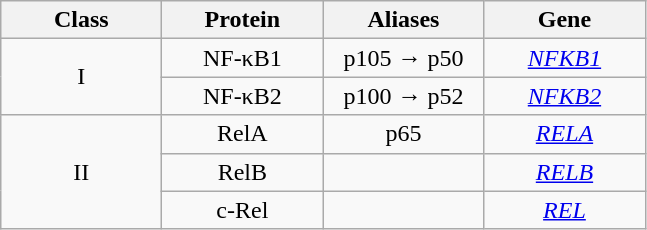<table class="wikitable"  style="text-align:center">
<tr>
<th>Class</th>
<th>Protein</th>
<th>Aliases</th>
<th>Gene</th>
</tr>
<tr>
<td rowspan="2" style="width:100px">I</td>
<td style="width:100px">NF-κB1</td>
<td style="width:100px">p105 → p50</td>
<td style="width:100px"><em><a href='#'>NFKB1</a></em></td>
</tr>
<tr>
<td>NF-κB2</td>
<td>p100 → p52</td>
<td><em><a href='#'>NFKB2</a></em></td>
</tr>
<tr>
<td rowspan="3">II</td>
<td>RelA</td>
<td>p65</td>
<td><em><a href='#'>RELA</a></em></td>
</tr>
<tr>
<td>RelB</td>
<td></td>
<td><em><a href='#'>RELB</a></em></td>
</tr>
<tr>
<td>c-Rel</td>
<td></td>
<td><em><a href='#'>REL</a></em></td>
</tr>
</table>
